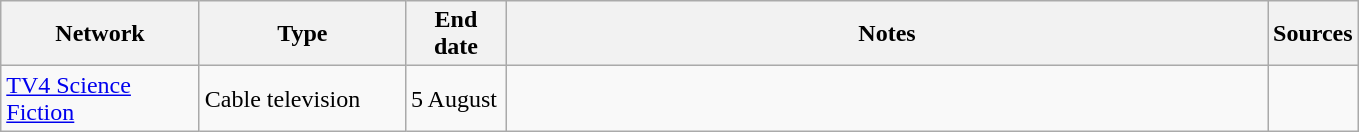<table class="wikitable">
<tr>
<th style="text-align:center; width:125px">Network</th>
<th style="text-align:center; width:130px">Type</th>
<th style="text-align:center; width:60px">End date</th>
<th style="text-align:center; width:500px">Notes</th>
<th style="text-align:center; width:30px">Sources</th>
</tr>
<tr>
<td><a href='#'>TV4 Science Fiction</a></td>
<td>Cable television</td>
<td>5 August</td>
<td></td>
<td></td>
</tr>
</table>
